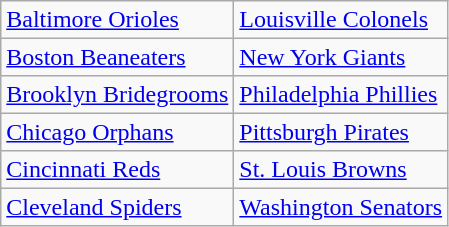<table class="wikitable" style="font-size:100%;line-height:1.1;">
<tr>
<td><a href='#'>Baltimore Orioles</a></td>
<td><a href='#'>Louisville Colonels</a></td>
</tr>
<tr>
<td><a href='#'>Boston Beaneaters</a></td>
<td><a href='#'>New York Giants</a></td>
</tr>
<tr>
<td><a href='#'>Brooklyn Bridegrooms</a></td>
<td><a href='#'>Philadelphia Phillies</a></td>
</tr>
<tr>
<td><a href='#'>Chicago Orphans</a></td>
<td><a href='#'>Pittsburgh Pirates</a></td>
</tr>
<tr>
<td><a href='#'>Cincinnati Reds</a></td>
<td><a href='#'>St. Louis Browns</a></td>
</tr>
<tr>
<td><a href='#'>Cleveland Spiders</a></td>
<td><a href='#'>Washington Senators</a></td>
</tr>
</table>
